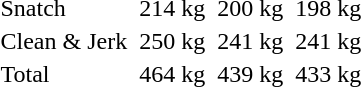<table>
<tr>
<td>Snatch</td>
<td></td>
<td>214 kg</td>
<td></td>
<td>200 kg</td>
<td></td>
<td>198 kg</td>
</tr>
<tr>
<td>Clean & Jerk</td>
<td></td>
<td>250 kg</td>
<td></td>
<td>241 kg</td>
<td></td>
<td>241 kg</td>
</tr>
<tr>
<td>Total</td>
<td></td>
<td>464 kg</td>
<td></td>
<td>439 kg</td>
<td></td>
<td>433 kg</td>
</tr>
</table>
